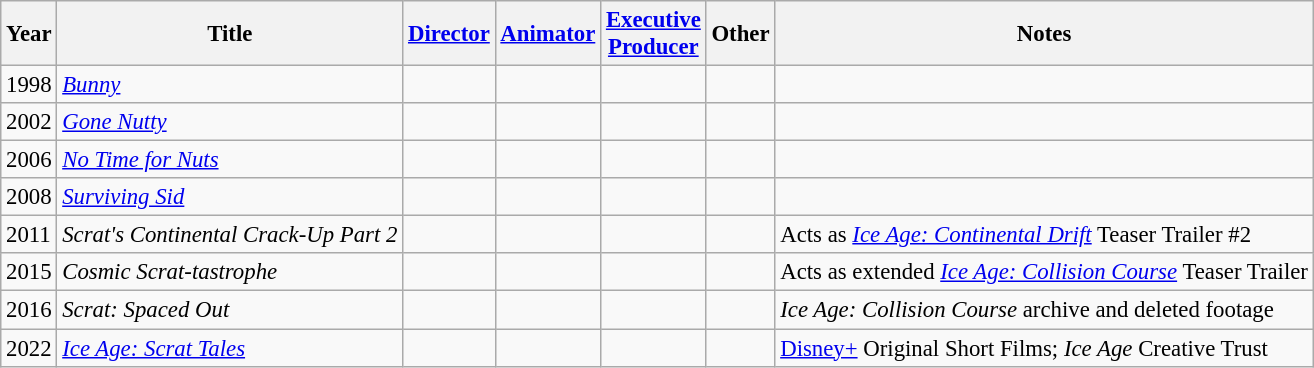<table class="wikitable" style="font-size: 95%;">
<tr>
<th>Year</th>
<th>Title</th>
<th><a href='#'>Director</a></th>
<th><a href='#'>Animator</a></th>
<th><a href='#'>Executive<br>Producer</a></th>
<th>Other</th>
<th>Notes</th>
</tr>
<tr>
<td>1998</td>
<td><em><a href='#'>Bunny</a></em></td>
<td></td>
<td></td>
<td></td>
<td></td>
<td></td>
</tr>
<tr>
<td>2002</td>
<td><em><a href='#'>Gone Nutty</a></em></td>
<td></td>
<td></td>
<td></td>
<td></td>
<td></td>
</tr>
<tr>
<td>2006</td>
<td><em><a href='#'>No Time for Nuts</a></em></td>
<td></td>
<td></td>
<td></td>
<td></td>
<td></td>
</tr>
<tr>
<td>2008</td>
<td><em><a href='#'>Surviving Sid</a></em></td>
<td></td>
<td></td>
<td></td>
<td></td>
<td></td>
</tr>
<tr>
<td>2011</td>
<td><em>Scrat's Continental Crack-Up Part 2</em></td>
<td></td>
<td></td>
<td></td>
<td></td>
<td>Acts as <em><a href='#'>Ice Age: Continental Drift</a></em> Teaser Trailer #2</td>
</tr>
<tr>
<td>2015</td>
<td><em>Cosmic Scrat-tastrophe</em></td>
<td></td>
<td></td>
<td></td>
<td></td>
<td>Acts as extended <em><a href='#'>Ice Age: Collision Course</a></em> Teaser Trailer</td>
</tr>
<tr>
<td>2016</td>
<td><em>Scrat: Spaced Out</em></td>
<td></td>
<td></td>
<td></td>
<td></td>
<td><em>Ice Age: Collision Course</em> archive and deleted footage</td>
</tr>
<tr>
<td>2022</td>
<td><em><a href='#'>Ice Age: Scrat Tales</a></em></td>
<td></td>
<td></td>
<td></td>
<td></td>
<td><a href='#'>Disney+</a> Original Short Films; <em>Ice Age</em> Creative Trust</td>
</tr>
</table>
